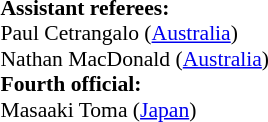<table width=50% style="font-size: 90%">
<tr>
<td><br><strong>Assistant referees:</strong>
<br>Paul Cetrangalo (<a href='#'>Australia</a>)
<br>Nathan MacDonald (<a href='#'>Australia</a>)
<br><strong>Fourth official:</strong>
<br>Masaaki Toma (<a href='#'>Japan</a>)</td>
</tr>
</table>
